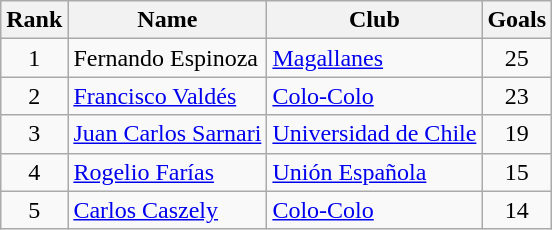<table class="wikitable">
<tr>
<th>Rank</th>
<th>Name</th>
<th>Club</th>
<th>Goals</th>
</tr>
<tr>
<td align=center>1</td>
<td> Fernando Espinoza</td>
<td><a href='#'>Magallanes</a></td>
<td align=center>25</td>
</tr>
<tr>
<td align=center>2</td>
<td> <a href='#'>Francisco Valdés</a></td>
<td><a href='#'>Colo-Colo</a></td>
<td align=center>23</td>
</tr>
<tr>
<td align=center>3</td>
<td> <a href='#'>Juan Carlos Sarnari</a></td>
<td><a href='#'>Universidad de Chile</a></td>
<td align=center>19</td>
</tr>
<tr>
<td align=center>4</td>
<td> <a href='#'>Rogelio Farías</a></td>
<td><a href='#'>Unión Española</a></td>
<td align=center>15</td>
</tr>
<tr>
<td align=center>5</td>
<td> <a href='#'>Carlos Caszely</a></td>
<td><a href='#'>Colo-Colo</a></td>
<td align=center>14</td>
</tr>
</table>
